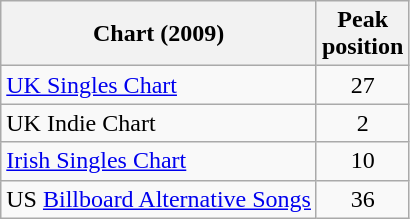<table class="wikitable sortable">
<tr>
<th style="text-align:center;">Chart (2009)</th>
<th style="text-align:center;">Peak<br>position</th>
</tr>
<tr>
<td align="left"><a href='#'>UK Singles Chart</a></td>
<td style="text-align:center;">27</td>
</tr>
<tr>
<td align="left">UK Indie Chart</td>
<td style="text-align:center;">2</td>
</tr>
<tr>
<td align="left"><a href='#'>Irish Singles Chart</a></td>
<td style="text-align:center;">10</td>
</tr>
<tr>
<td align="left">US <a href='#'>Billboard Alternative Songs</a></td>
<td style="text-align:center;">36</td>
</tr>
</table>
